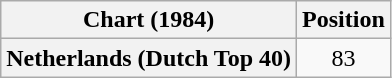<table class="wikitable plainrowheaders" style="text-align:center">
<tr>
<th scope="col">Chart (1984)</th>
<th scope="col">Position</th>
</tr>
<tr>
<th scope="row">Netherlands (Dutch Top 40)</th>
<td>83</td>
</tr>
</table>
